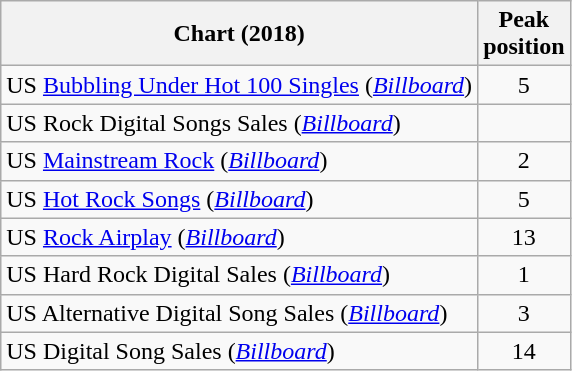<table class="wikitable sortable">
<tr>
<th>Chart (2018)</th>
<th>Peak<br>position</th>
</tr>
<tr>
<td>US <a href='#'>Bubbling Under Hot 100 Singles</a> (<em><a href='#'>Billboard</a></em>)</td>
<td style="text-align:center;">5</td>
</tr>
<tr>
<td scope="row">US Rock Digital Songs Sales (<em><a href='#'>Billboard</a></em>)</td>
<td></td>
</tr>
<tr>
<td>US <a href='#'>Mainstream Rock</a> (<em><a href='#'>Billboard</a></em>)</td>
<td style="text-align:center;">2</td>
</tr>
<tr>
<td>US <a href='#'>Hot Rock Songs</a> (<em><a href='#'>Billboard</a></em>)</td>
<td style="text-align:center;">5</td>
</tr>
<tr>
<td>US <a href='#'>Rock Airplay</a> (<em><a href='#'>Billboard</a></em>)</td>
<td style="text-align:center;">13</td>
</tr>
<tr>
<td>US Hard Rock Digital Sales (<em><a href='#'>Billboard</a></em>)</td>
<td style="text-align:center;">1</td>
</tr>
<tr>
<td>US Alternative Digital Song Sales (<em><a href='#'>Billboard</a></em>)</td>
<td style="text-align:center;">3</td>
</tr>
<tr>
<td>US Digital Song Sales (<em><a href='#'>Billboard</a></em>)</td>
<td style="text-align:center;">14</td>
</tr>
</table>
